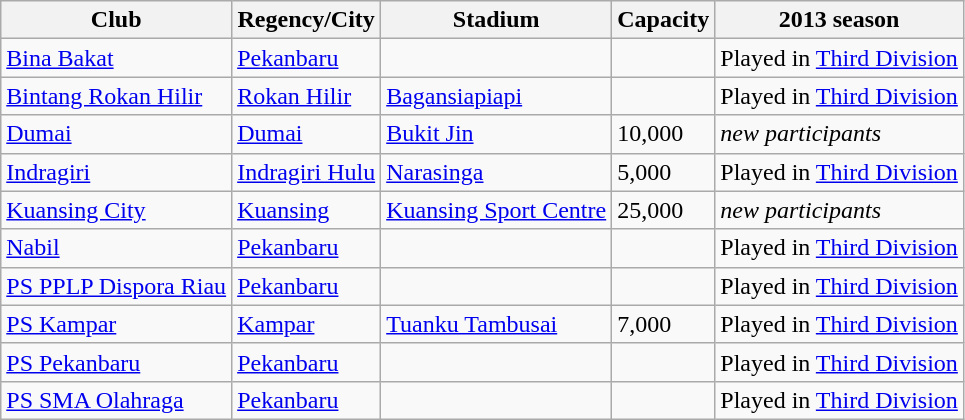<table class="wikitable sortable">
<tr>
<th>Club</th>
<th>Regency/City</th>
<th>Stadium</th>
<th>Capacity</th>
<th>2013 season</th>
</tr>
<tr>
<td><a href='#'>Bina Bakat</a></td>
<td><a href='#'>Pekanbaru</a></td>
<td></td>
<td></td>
<td>Played in <a href='#'>Third Division</a></td>
</tr>
<tr>
<td><a href='#'>Bintang Rokan Hilir</a></td>
<td><a href='#'>Rokan Hilir</a></td>
<td><a href='#'>Bagansiapiapi</a></td>
<td></td>
<td>Played in <a href='#'>Third Division</a></td>
</tr>
<tr>
<td><a href='#'>Dumai</a></td>
<td><a href='#'>Dumai</a></td>
<td><a href='#'>Bukit Jin</a></td>
<td>10,000</td>
<td><em>new participants</em></td>
</tr>
<tr>
<td><a href='#'>Indragiri</a></td>
<td><a href='#'>Indragiri Hulu</a></td>
<td><a href='#'>Narasinga</a></td>
<td>5,000</td>
<td>Played in <a href='#'>Third Division</a></td>
</tr>
<tr>
<td><a href='#'>Kuansing City</a></td>
<td><a href='#'>Kuansing</a></td>
<td><a href='#'>Kuansing Sport Centre</a></td>
<td>25,000</td>
<td><em>new participants</em></td>
</tr>
<tr>
<td><a href='#'>Nabil</a></td>
<td><a href='#'>Pekanbaru</a></td>
<td></td>
<td></td>
<td>Played in <a href='#'>Third Division</a></td>
</tr>
<tr>
<td><a href='#'>PS PPLP Dispora Riau</a></td>
<td><a href='#'>Pekanbaru</a></td>
<td></td>
<td></td>
<td>Played in <a href='#'>Third Division</a></td>
</tr>
<tr>
<td><a href='#'>PS Kampar</a></td>
<td><a href='#'>Kampar</a></td>
<td><a href='#'>Tuanku Tambusai</a></td>
<td>7,000</td>
<td>Played in <a href='#'>Third Division</a></td>
</tr>
<tr>
<td><a href='#'>PS Pekanbaru</a></td>
<td><a href='#'>Pekanbaru</a></td>
<td></td>
<td></td>
<td>Played in <a href='#'>Third Division</a></td>
</tr>
<tr>
<td><a href='#'>PS SMA Olahraga</a></td>
<td><a href='#'>Pekanbaru</a></td>
<td></td>
<td></td>
<td>Played in <a href='#'>Third Division</a></td>
</tr>
</table>
